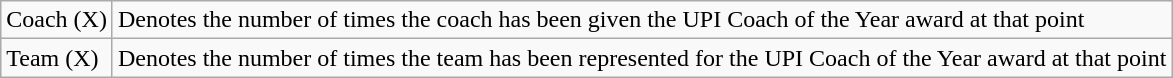<table class="wikitable">
<tr>
<td>Coach (X)</td>
<td>Denotes the number of times the coach has been given the UPI Coach of the Year award at that point</td>
</tr>
<tr>
<td>Team (X)</td>
<td>Denotes the number of times the team has been represented for the UPI Coach of the Year award at that point</td>
</tr>
</table>
